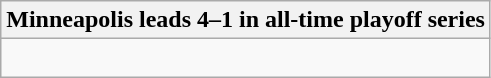<table class="wikitable collapsible collapsed">
<tr>
<th>Minneapolis leads 4–1 in all-time playoff series</th>
</tr>
<tr>
<td><br>



</td>
</tr>
</table>
